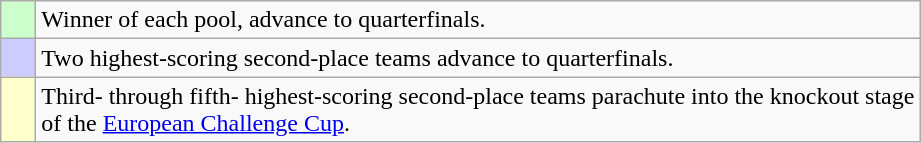<table class="wikitable">
<tr>
<td bgcolor="#ccffcc">    </td>
<td>Winner of each pool, advance to quarterfinals.</td>
</tr>
<tr>
<td bgcolor="#ccccff">    </td>
<td>Two highest-scoring second-place teams advance to quarterfinals.</td>
</tr>
<tr>
<td bgcolor="#ffffcc">    </td>
<td>Third- through fifth- highest-scoring second-place teams parachute into the knockout stage<br>of the <a href='#'>European Challenge Cup</a>.</td>
</tr>
</table>
